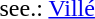<table>
<tr>
<td></td>
<td>see.: <a href='#'>Villé</a></td>
</tr>
</table>
